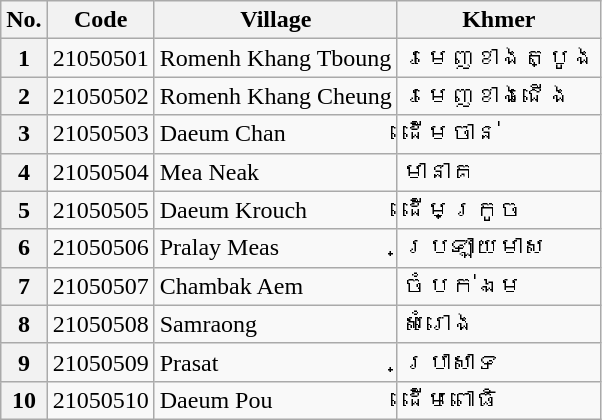<table class="wikitable sortable mw-collapsible">
<tr>
<th>No.</th>
<th>Code</th>
<th>Village</th>
<th>Khmer</th>
</tr>
<tr>
<th>1</th>
<td>21050501</td>
<td>Romenh Khang Tboung</td>
<td>រមេញខាងត្បូង</td>
</tr>
<tr>
<th>2</th>
<td>21050502</td>
<td>Romenh Khang Cheung</td>
<td>រមេញខាងជើង</td>
</tr>
<tr>
<th>3</th>
<td>21050503</td>
<td>Daeum Chan</td>
<td>ដើមចាន់</td>
</tr>
<tr>
<th>4</th>
<td>21050504</td>
<td>Mea Neak</td>
<td>មានាគ</td>
</tr>
<tr>
<th>5</th>
<td>21050505</td>
<td>Daeum Krouch</td>
<td>ដើមក្រូច</td>
</tr>
<tr>
<th>6</th>
<td>21050506</td>
<td>Pralay Meas</td>
<td>ប្រឡាយមាស</td>
</tr>
<tr>
<th>7</th>
<td>21050507</td>
<td>Chambak Aem</td>
<td>ចំបក់ឯម</td>
</tr>
<tr>
<th>8</th>
<td>21050508</td>
<td>Samraong</td>
<td>សំរោង</td>
</tr>
<tr>
<th>9</th>
<td>21050509</td>
<td>Prasat</td>
<td>ប្រាសាទ</td>
</tr>
<tr>
<th>10</th>
<td>21050510</td>
<td>Daeum Pou</td>
<td>ដើមពោធិ</td>
</tr>
</table>
